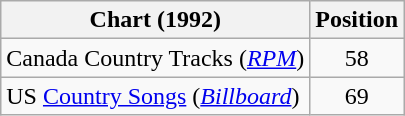<table class="wikitable">
<tr>
<th scope="col">Chart (1992)</th>
<th scope="col">Position</th>
</tr>
<tr>
<td>Canada Country Tracks (<em><a href='#'>RPM</a></em>)</td>
<td align="center">58</td>
</tr>
<tr>
<td>US <a href='#'>Country Songs</a> (<em><a href='#'>Billboard</a></em>)</td>
<td align="center">69</td>
</tr>
</table>
